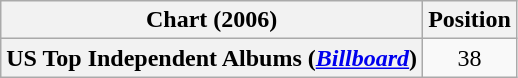<table class="wikitable plainrowheaders" style="text-align:center">
<tr>
<th scope="col">Chart (2006)</th>
<th scope="col">Position</th>
</tr>
<tr>
<th scope="row">US Top Independent Albums (<em><a href='#'>Billboard</a></em>)</th>
<td>38</td>
</tr>
</table>
